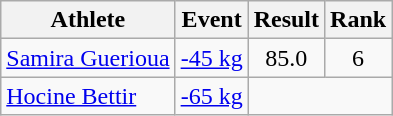<table class="wikitable">
<tr>
<th>Athlete</th>
<th>Event</th>
<th>Result</th>
<th>Rank</th>
</tr>
<tr align=center>
<td align=left><a href='#'>Samira Guerioua</a></td>
<td align=left><a href='#'>-45 kg</a></td>
<td>85.0</td>
<td>6</td>
</tr>
<tr align=center>
<td align=left><a href='#'>Hocine Bettir</a></td>
<td align=left><a href='#'>-65 kg</a></td>
<td colspan="2"></td>
</tr>
</table>
